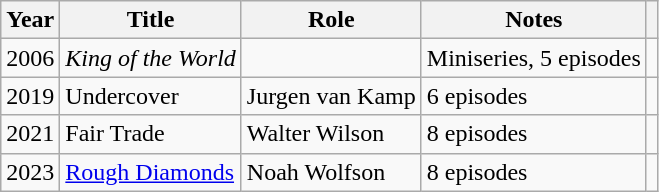<table class="wikitable sortable">
<tr>
<th>Year</th>
<th>Title</th>
<th>Role</th>
<th class="unsortable">Notes</th>
<th class="unsortable"></th>
</tr>
<tr>
<td>2006</td>
<td><em>King of the World</em></td>
<td></td>
<td>Miniseries, 5 episodes</td>
<td></td>
</tr>
<tr>
<td>2019</td>
<td>Undercover</td>
<td>Jurgen van Kamp</td>
<td>6 episodes</td>
<td></td>
</tr>
<tr>
<td>2021</td>
<td>Fair Trade</td>
<td>Walter Wilson</td>
<td>8 episodes</td>
<td></td>
</tr>
<tr>
<td>2023</td>
<td><a href='#'>Rough Diamonds</a></td>
<td>Noah Wolfson</td>
<td>8 episodes</td>
<td></td>
</tr>
</table>
